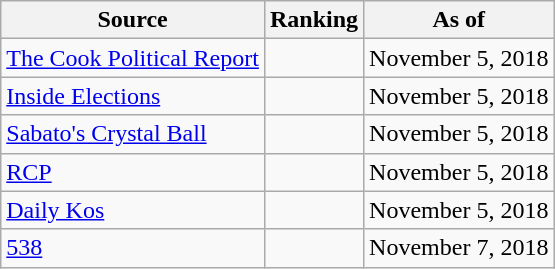<table class="wikitable" style="text-align:center">
<tr>
<th>Source</th>
<th>Ranking</th>
<th>As of</th>
</tr>
<tr>
<td align=left><a href='#'>The Cook Political Report</a></td>
<td></td>
<td>November 5, 2018</td>
</tr>
<tr>
<td align=left><a href='#'>Inside Elections</a></td>
<td></td>
<td>November 5, 2018</td>
</tr>
<tr>
<td align=left><a href='#'>Sabato's Crystal Ball</a></td>
<td></td>
<td>November 5, 2018</td>
</tr>
<tr>
<td align="left"><a href='#'>RCP</a></td>
<td></td>
<td>November 5, 2018</td>
</tr>
<tr>
<td align="left"><a href='#'>Daily Kos</a></td>
<td></td>
<td>November 5, 2018</td>
</tr>
<tr>
<td align="left"><a href='#'>538</a></td>
<td></td>
<td>November 7, 2018</td>
</tr>
</table>
